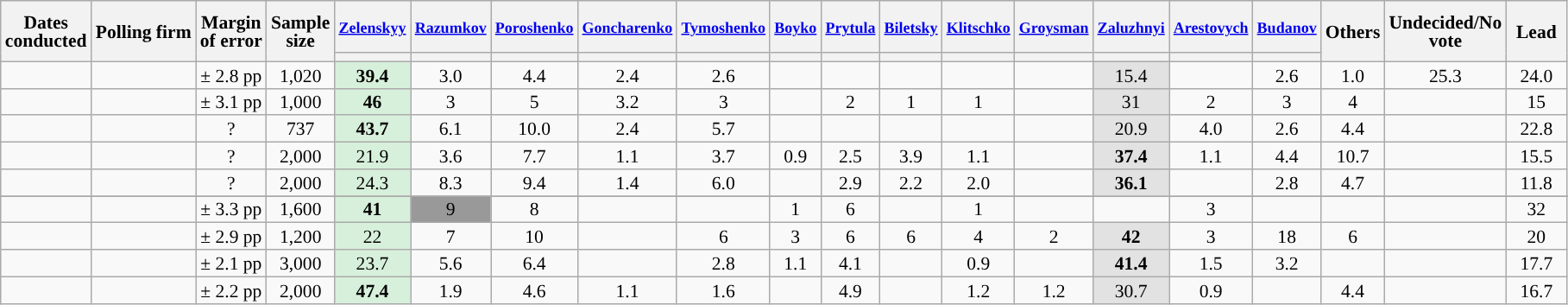<table class="wikitable mw-datatable mw-collapsible" style="text-align:center;font-size:90%;line-height:14px;">
<tr style="height:40px;">
<th rowspan="2">Dates<br>conducted</th>
<th rowspan="2">Polling firm</th>
<th rowspan="2">Margin<br>of error</th>
<th rowspan="2">Sample<br>size</th>
<th><small><a href='#'>Zelenskyy</a></small><br></th>
<th><small><a href='#'>Razumkov</a></small><br></th>
<th><small><a href='#'>Poroshenko</a></small><br></th>
<th><small><a href='#'>Goncharenko</a></small><br></th>
<th><small><a href='#'>Tymoshenko</a></small><br></th>
<th><small><a href='#'>Boyko</a></small><br></th>
<th><small><a href='#'>Prytula</a></small><br></th>
<th><small><a href='#'>Biletsky</a></small><br></th>
<th><small><a href='#'>Klitschko</a></small><br></th>
<th><small><a href='#'>Groysman</a></small><br></th>
<th><small><a href='#'>Zaluzhnyi</a></small><br></th>
<th><small><a href='#'>Arestovych</a></small><br></th>
<th><small><a href='#'>Budanov</a></small><br></th>
<th rowspan="2" style="width:40px;">Others</th>
<th rowspan="2" style="width:40px;">Undecided/No vote</th>
<th rowspan="2" style="width:40px;">Lead</th>
</tr>
<tr>
<th data-sort-type="number" style="background:"></th>
<th data-sort-type="number" style="background:"></th>
<th data-sort-type="number" style="background:"></th>
<th data-sort-type="number" style="background:"></th>
<th data-sort-type="number" style="background:"></th>
<th data-sort-type="number" style="background:"></th>
<th data-sort-type="number" style="background:"></th>
<th data-sort-type="number" style="background:"></th>
<th data-sort-type="number" style="background:"></th>
<th data-sort-type="number" style="background:"></th>
<th data-sort-type="number" style="background:"></th>
<th data-sort-type="number" style="background:"></th>
<th data-sort-type="number" style="background:"></th>
</tr>
<tr>
<td></td>
<td></td>
<td>± 2.8 pp</td>
<td>1,020</td>
<td style="background:#D7F0DB;"><strong>39.4</strong></td>
<td>3.0</td>
<td>4.4</td>
<td>2.4</td>
<td>2.6</td>
<td></td>
<td></td>
<td></td>
<td></td>
<td></td>
<td style="background:#E2E2E2;">15.4</td>
<td></td>
<td>2.6</td>
<td>1.0</td>
<td>25.3</td>
<td style="background:">24.0</td>
</tr>
<tr>
<td></td>
<td></td>
<td>± 3.1 pp</td>
<td>1,000</td>
<td style="background:#D7F0DB;"><strong>46</strong></td>
<td>3</td>
<td>5</td>
<td>3.2</td>
<td>3</td>
<td></td>
<td>2</td>
<td>1</td>
<td>1</td>
<td></td>
<td style="background:#E2E2E2;">31</td>
<td>2</td>
<td>3</td>
<td>4</td>
<td></td>
<td style="background:">15</td>
</tr>
<tr>
<td></td>
<td></td>
<td>?</td>
<td>737</td>
<td style="background:#D7F0DB;"><strong>43.7</strong></td>
<td>6.1</td>
<td>10.0</td>
<td>2.4</td>
<td>5.7</td>
<td></td>
<td></td>
<td></td>
<td></td>
<td></td>
<td style="background:#E2E2E2;">20.9</td>
<td>4.0</td>
<td>2.6</td>
<td>4.4</td>
<td></td>
<td style="background:">22.8</td>
</tr>
<tr>
<td></td>
<td></td>
<td>?</td>
<td>2,000</td>
<td style="background:#D7F0DB;">21.9</td>
<td>3.6</td>
<td>7.7</td>
<td>1.1</td>
<td>3.7</td>
<td>0.9</td>
<td>2.5</td>
<td>3.9</td>
<td>1.1</td>
<td></td>
<td style="background:#E2E2E2;"><strong>37.4</strong></td>
<td>1.1</td>
<td>4.4</td>
<td>10.7</td>
<td></td>
<td style="background:">15.5</td>
</tr>
<tr>
<td></td>
<td></td>
<td>?</td>
<td>2,000</td>
<td style="background:#D7F0DB;">24.3</td>
<td>8.3</td>
<td>9.4</td>
<td>1.4</td>
<td>6.0</td>
<td></td>
<td>2.9</td>
<td>2.2</td>
<td>2.0</td>
<td></td>
<td style="background:#E2E2E2;"><strong>36.1</strong></td>
<td></td>
<td>2.8</td>
<td>4.7</td>
<td></td>
<td style="background:">11.8</td>
</tr>
<tr>
</tr>
<tr>
<td></td>
<td></td>
<td>± 3.3 pp</td>
<td>1,600</td>
<td style="background:#D7F0DB;"><strong>41</strong></td>
<td style="background:#999999;">9</td>
<td>8</td>
<td></td>
<td></td>
<td>1</td>
<td>6</td>
<td></td>
<td>1</td>
<td></td>
<td></td>
<td>3</td>
<td></td>
<td></td>
<td></td>
<td style="background:">32</td>
</tr>
<tr>
<td></td>
<td></td>
<td>± 2.9 pp</td>
<td>1,200</td>
<td style="background:#D7F0DB;">22</td>
<td>7</td>
<td>10</td>
<td></td>
<td>6</td>
<td>3</td>
<td>6</td>
<td>6</td>
<td>4</td>
<td>2</td>
<td style="background:#E2E2E2;"><strong>42</strong></td>
<td>3</td>
<td>18</td>
<td>6</td>
<td></td>
<td style="background:">20</td>
</tr>
<tr>
<td></td>
<td></td>
<td>± 2.1 pp</td>
<td>3,000</td>
<td style="background:#D7F0DB;">23.7</td>
<td>5.6</td>
<td>6.4</td>
<td></td>
<td>2.8</td>
<td>1.1</td>
<td>4.1</td>
<td></td>
<td>0.9</td>
<td></td>
<td style="background:#E2E2E2;"><strong>41.4</strong></td>
<td>1.5</td>
<td>3.2</td>
<td></td>
<td></td>
<td style="background:">17.7</td>
</tr>
<tr>
<td></td>
<td></td>
<td>± 2.2 pp</td>
<td>2,000</td>
<td style="background:#D7F0DB;"><strong>47.4</strong></td>
<td>1.9</td>
<td>4.6</td>
<td>1.1</td>
<td>1.6</td>
<td></td>
<td>4.9</td>
<td></td>
<td>1.2</td>
<td>1.2</td>
<td style="background:#E2E2E2;">30.7</td>
<td>0.9</td>
<td></td>
<td>4.4</td>
<td></td>
<td style="background:">16.7</td>
</tr>
</table>
